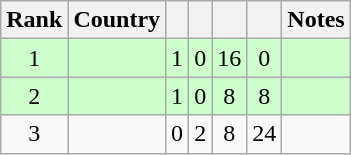<table class="wikitable sortable" style="text-align: center;">
<tr>
<th>Rank</th>
<th>Country</th>
<th></th>
<th></th>
<th></th>
<th></th>
<th>Notes</th>
</tr>
<tr style="background:#cfc;">
<td>1</td>
<td align=left></td>
<td>1</td>
<td>0</td>
<td>16</td>
<td>0</td>
<td></td>
</tr>
<tr style="background:#cfc;">
<td>2</td>
<td align=left></td>
<td>1</td>
<td>0</td>
<td>8</td>
<td>8</td>
<td></td>
</tr>
<tr>
<td>3</td>
<td align=left></td>
<td>0</td>
<td>2</td>
<td>8</td>
<td>24</td>
<td></td>
</tr>
</table>
